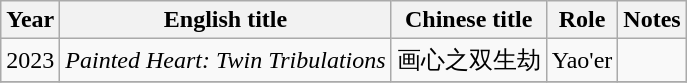<table class="wikitable sortable">
<tr>
<th>Year</th>
<th>English title</th>
<th>Chinese title</th>
<th>Role</th>
<th class="unsortable">Notes</th>
</tr>
<tr>
<td>2023</td>
<td><em>Painted Heart: Twin Tribulations</em></td>
<td>画心之双生劫</td>
<td>Yao'er</td>
<td></td>
</tr>
<tr>
</tr>
</table>
